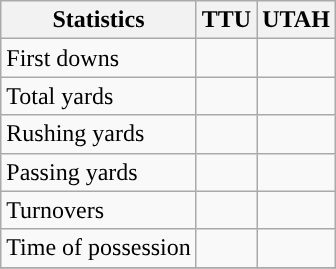<table class="wikitable" style="float: left;">
<tr>
<th>Statistics</th>
<th>TTU</th>
<th>UTAH</th>
</tr>
<tr>
<td>First downs</td>
<td></td>
<td></td>
</tr>
<tr>
<td>Total yards</td>
<td></td>
<td></td>
</tr>
<tr>
<td>Rushing yards</td>
<td></td>
<td></td>
</tr>
<tr>
<td>Passing yards</td>
<td></td>
<td></td>
</tr>
<tr>
<td>Turnovers</td>
<td></td>
<td></td>
</tr>
<tr>
<td>Time of possession</td>
<td></td>
<td></td>
</tr>
<tr>
</tr>
</table>
